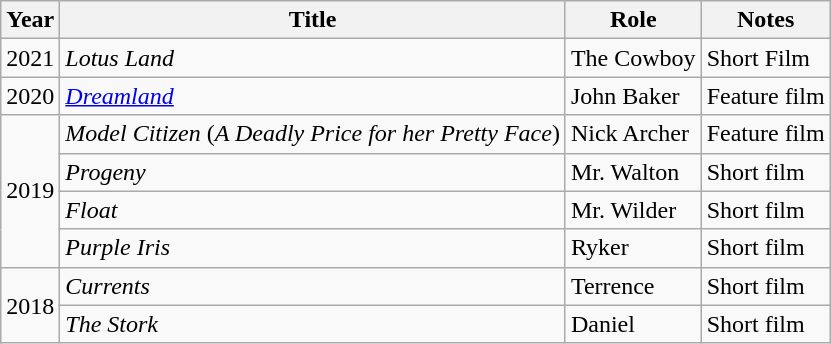<table class="wikitable sortable plainrowheaders">
<tr>
<th scope="col">Year</th>
<th scope="col">Title</th>
<th scope="col">Role</th>
<th scope="col" class="unsortable">Notes</th>
</tr>
<tr>
<td rowspan="1">2021</td>
<td><em>Lotus Land</em></td>
<td>The Cowboy</td>
<td>Short Film</td>
</tr>
<tr>
<td rowspan="1">2020</td>
<td><em><a href='#'>Dreamland</a></em></td>
<td>John Baker</td>
<td>Feature film</td>
</tr>
<tr>
<td rowspan="4">2019</td>
<td><em>Model Citizen</em> (<em>A Deadly Price for her Pretty Face</em>)</td>
<td>Nick Archer</td>
<td>Feature film</td>
</tr>
<tr>
<td><em>Progeny</em></td>
<td>Mr. Walton</td>
<td>Short film</td>
</tr>
<tr>
<td><em>Float</em></td>
<td>Mr. Wilder</td>
<td>Short film</td>
</tr>
<tr>
<td><em>Purple Iris</em></td>
<td>Ryker</td>
<td>Short film</td>
</tr>
<tr>
<td rowspan="2">2018</td>
<td><em>Currents</em></td>
<td>Terrence</td>
<td>Short film</td>
</tr>
<tr>
<td><em>The Stork</em></td>
<td>Daniel</td>
<td>Short film</td>
</tr>
</table>
